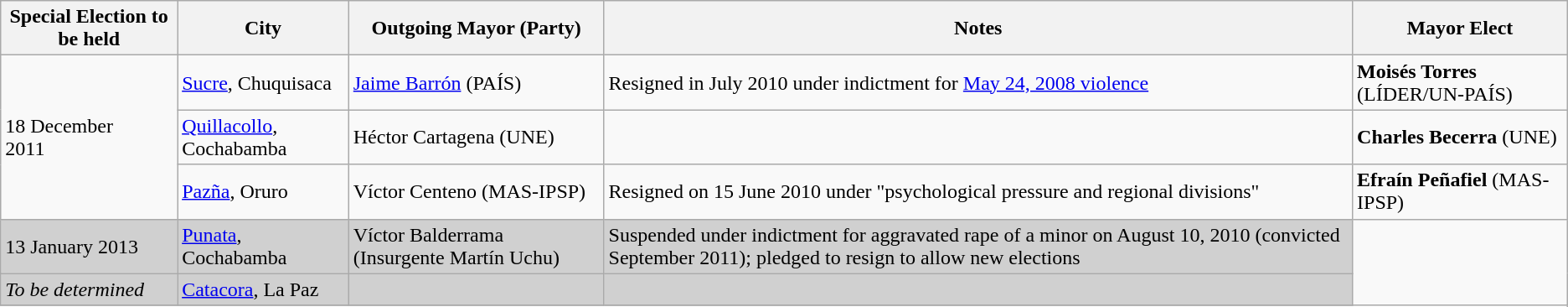<table class = "wikitable">
<tr>
<th>Special Election to be held</th>
<th>City</th>
<th>Outgoing Mayor (Party)</th>
<th>Notes</th>
<th>Mayor Elect</th>
</tr>
<tr>
<td rowspan="3">18 December<br>2011</td>
<td><a href='#'>Sucre</a>, Chuquisaca</td>
<td><a href='#'>Jaime Barrón</a> (PAÍS)</td>
<td>Resigned in July 2010 under indictment for <a href='#'>May 24, 2008 violence</a></td>
<td><strong>Moisés Torres</strong> (LÍDER/UN-PAÍS)</td>
</tr>
<tr>
<td><a href='#'>Quillacollo</a>, Cochabamba</td>
<td>Héctor Cartagena (UNE)</td>
<td></td>
<td><strong>Charles Becerra</strong> (UNE)</td>
</tr>
<tr>
<td><a href='#'>Pazña</a>, Oruro</td>
<td>Víctor Centeno (MAS-IPSP)</td>
<td>Resigned on 15 June 2010 under "psychological pressure and regional divisions"</td>
<td><strong>Efraín Peñafiel</strong> (MAS-IPSP)</td>
</tr>
<tr style="background:#D0D0D0">
<td>13 January 2013</td>
<td><a href='#'>Punata</a>, Cochabamba</td>
<td>Víctor Balderrama (Insurgente Martín Uchu)</td>
<td>Suspended under indictment for aggravated rape of a minor on August 10, 2010 (convicted September 2011); pledged to resign to allow new elections</td>
</tr>
<tr style="background: #D0D0D0">
<td><em>To be determined</em></td>
<td><a href='#'>Catacora</a>, La Paz</td>
<td></td>
<td></td>
</tr>
<tr>
</tr>
</table>
